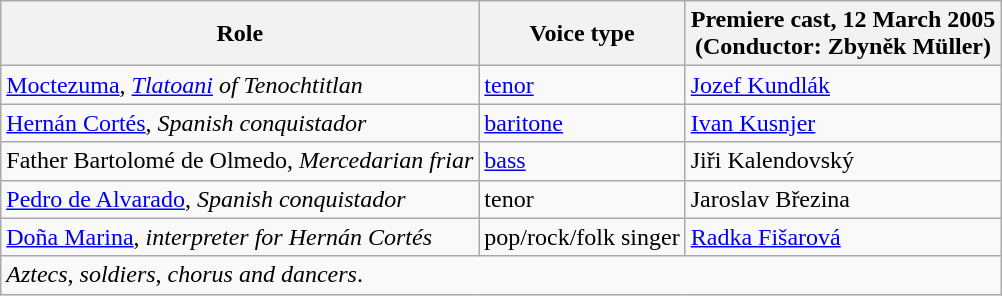<table class="wikitable">
<tr>
<th>Role</th>
<th>Voice type</th>
<th>Premiere cast, 12 March 2005<br>(Conductor: Zbyněk Müller)</th>
</tr>
<tr>
<td><a href='#'>Moctezuma</a>, <em><a href='#'>Tlatoani</a> of Tenochtitlan</em></td>
<td><a href='#'>tenor</a></td>
<td><a href='#'>Jozef Kundlák</a></td>
</tr>
<tr>
<td><a href='#'>Hernán Cortés</a>, <em>Spanish conquistador</em></td>
<td><a href='#'>baritone</a></td>
<td><a href='#'>Ivan Kusnjer</a></td>
</tr>
<tr>
<td>Father Bartolomé de Olmedo, <em>Mercedarian friar</em></td>
<td><a href='#'>bass</a></td>
<td>Jiři Kalendovský</td>
</tr>
<tr>
<td><a href='#'>Pedro de Alvarado</a>, <em>Spanish conquistador</em></td>
<td>tenor</td>
<td>Jaroslav Březina</td>
</tr>
<tr>
<td><a href='#'>Doña Marina</a>, <em>interpreter for Hernán Cortés</em></td>
<td>pop/rock/folk singer</td>
<td><a href='#'>Radka Fišarová</a></td>
</tr>
<tr>
<td colspan="3"><em>Aztecs</em>, <em>soldiers</em>, <em>chorus and dancers</em>.</td>
</tr>
</table>
